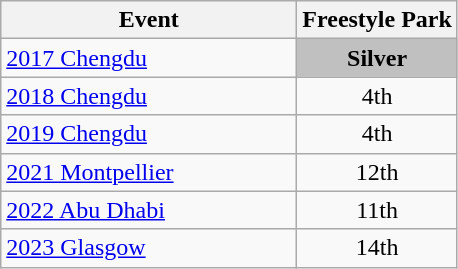<table class="wikitable" style="text-align: center;">
<tr ">
<th style="width:190px;">Event</th>
<th>Freestyle Park</th>
</tr>
<tr>
<td align=left> <a href='#'>2017 Chengdu</a></td>
<td style="background:silver"><strong>Silver</strong></td>
</tr>
<tr>
<td align=left> <a href='#'>2018 Chengdu</a></td>
<td>4th</td>
</tr>
<tr>
<td align=left> <a href='#'>2019 Chengdu</a></td>
<td>4th</td>
</tr>
<tr>
<td align=left> <a href='#'>2021 Montpellier</a></td>
<td>12th</td>
</tr>
<tr>
<td align=left> <a href='#'>2022 Abu Dhabi</a></td>
<td>11th</td>
</tr>
<tr>
<td align=left> <a href='#'>2023 Glasgow</a></td>
<td>14th</td>
</tr>
</table>
